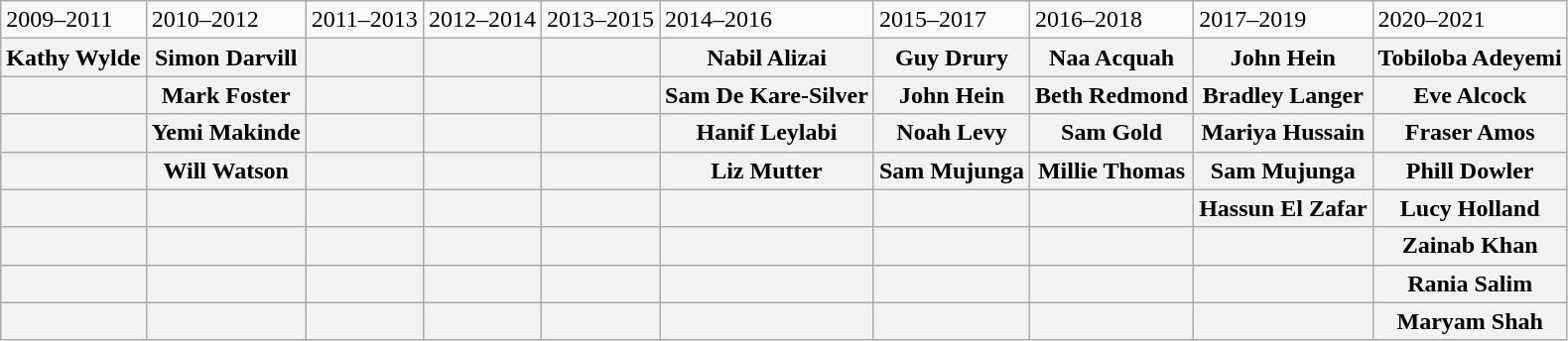<table class="wikitable">
<tr>
<td>2009–2011</td>
<td>2010–2012</td>
<td>2011–2013</td>
<td>2012–2014</td>
<td>2013–2015</td>
<td>2014–2016</td>
<td>2015–2017</td>
<td>2016–2018</td>
<td>2017–2019</td>
<td>2020–2021</td>
</tr>
<tr>
<th>Kathy Wylde</th>
<th>Simon Darvill</th>
<th></th>
<th></th>
<th></th>
<th>Nabil Alizai</th>
<th>Guy Drury</th>
<th>Naa Acquah</th>
<th>John Hein</th>
<th>Tobiloba Adeyemi</th>
</tr>
<tr>
<th></th>
<th>Mark Foster</th>
<th></th>
<th></th>
<th></th>
<th>Sam De Kare-Silver</th>
<th>John Hein</th>
<th>Beth Redmond</th>
<th>Bradley Langer</th>
<th>Eve Alcock</th>
</tr>
<tr>
<th></th>
<th>Yemi Makinde</th>
<th></th>
<th></th>
<th></th>
<th>Hanif Leylabi</th>
<th>Noah Levy</th>
<th>Sam Gold</th>
<th>Mariya Hussain</th>
<th>Fraser Amos</th>
</tr>
<tr>
<th></th>
<th>Will Watson</th>
<th></th>
<th></th>
<th></th>
<th>Liz Mutter</th>
<th>Sam Mujunga</th>
<th>Millie Thomas</th>
<th>Sam Mujunga</th>
<th>Phill Dowler</th>
</tr>
<tr>
<th></th>
<th></th>
<th></th>
<th></th>
<th></th>
<th></th>
<th></th>
<th></th>
<th>Hassun El Zafar</th>
<th>Lucy Holland</th>
</tr>
<tr>
<th></th>
<th></th>
<th></th>
<th></th>
<th></th>
<th></th>
<th></th>
<th></th>
<th></th>
<th>Zainab Khan</th>
</tr>
<tr>
<th></th>
<th></th>
<th></th>
<th></th>
<th></th>
<th></th>
<th></th>
<th></th>
<th></th>
<th>Rania Salim</th>
</tr>
<tr>
<th></th>
<th></th>
<th></th>
<th></th>
<th></th>
<th></th>
<th></th>
<th></th>
<th></th>
<th>Maryam Shah</th>
</tr>
</table>
